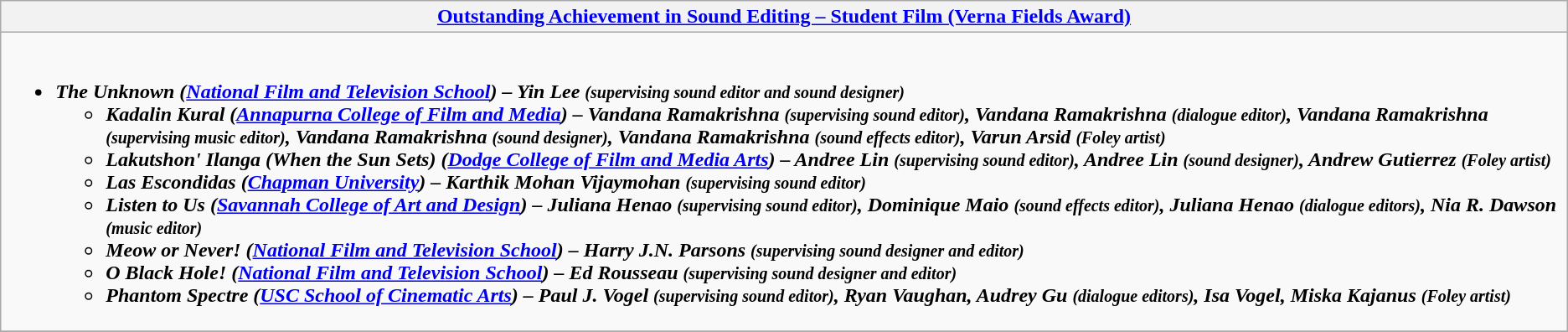<table class=wikitable style="width=100%">
<tr>
<th colspan="2" style="width=50%"><a href='#'>Outstanding Achievement in Sound Editing – Student Film (Verna Fields Award)</a></th>
</tr>
<tr>
<td colspan="2" valign="top"><br><ul><li><strong><em>The Unknown<em> (<a href='#'>National Film and Television School</a>) – Yin Lee <small>(supervising sound editor and sound designer)</small><strong><ul><li></em>Kadalin Kural<em> (<a href='#'>Annapurna College of Film and Media</a>) – Vandana Ramakrishna <small>(supervising sound editor)</small>, Vandana Ramakrishna <small>(dialogue editor)</small>, Vandana Ramakrishna <small>(supervising music editor)</small>, Vandana Ramakrishna <small>(sound designer)</small>, Vandana Ramakrishna <small>(sound effects editor)</small>, Varun Arsid <small>(Foley artist)</small></li><li></em>Lakutshon' Ilanga (When the Sun Sets)<em> (<a href='#'>Dodge College of Film and Media Arts</a>) – Andree Lin <small>(supervising sound editor)</small>, Andree Lin <small>(sound designer)</small>, Andrew Gutierrez <small>(Foley artist)</small></li><li></em>Las Escondidas<em> (<a href='#'>Chapman University</a>) – Karthik Mohan Vijaymohan <small>(supervising sound editor)</small></li><li></em>Listen to Us<em> (<a href='#'>Savannah College of Art and Design</a>) – Juliana Henao <small>(supervising sound editor)</small>, Dominique Maio <small>(sound effects editor)</small>, Juliana Henao <small>(dialogue editors)</small>, Nia R. Dawson <small>(music editor)</small></li><li></em>Meow or Never!<em> (<a href='#'>National Film and Television School</a>) – Harry J.N. Parsons <small>(supervising sound designer and editor)</small></li><li></em>O Black Hole!<em> (<a href='#'>National Film and Television School</a>) – Ed Rousseau <small>(supervising sound designer and editor)</small></li><li></em>Phantom Spectre<em> (<a href='#'>USC School of Cinematic Arts</a>) – Paul J. Vogel <small>(supervising sound editor)</small>, Ryan Vaughan, Audrey Gu <small>(dialogue editors)</small>, Isa Vogel, Miska Kajanus <small>(Foley artist)</small></li></ul></li></ul></td>
</tr>
<tr>
</tr>
</table>
